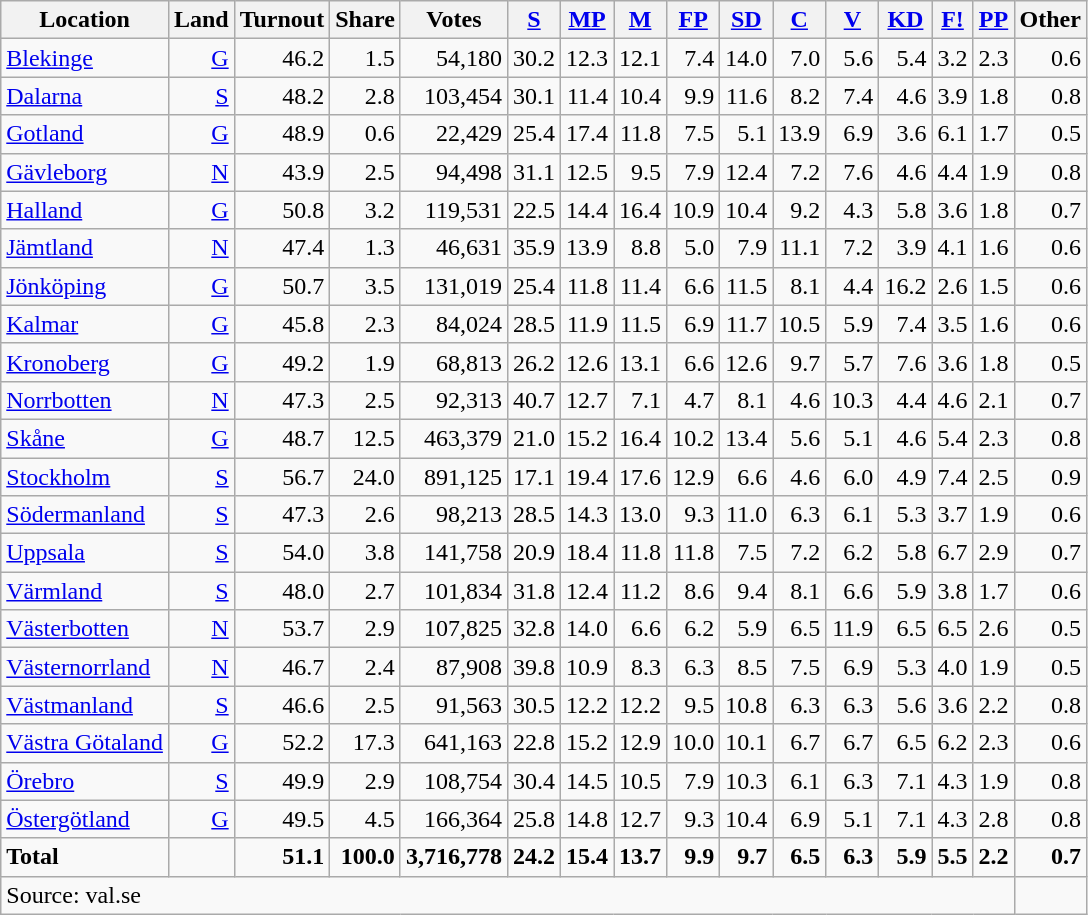<table class="wikitable sortable" style=text-align:right>
<tr>
<th>Location</th>
<th>Land</th>
<th>Turnout</th>
<th>Share</th>
<th>Votes</th>
<th><a href='#'>S</a></th>
<th><a href='#'>MP</a></th>
<th><a href='#'>M</a></th>
<th><a href='#'>FP</a></th>
<th><a href='#'>SD</a></th>
<th><a href='#'>C</a></th>
<th><a href='#'>V</a></th>
<th><a href='#'>KD</a></th>
<th><a href='#'>F!</a></th>
<th><a href='#'>PP</a></th>
<th>Other</th>
</tr>
<tr>
<td align=left><a href='#'>Blekinge</a></td>
<td><a href='#'>G</a></td>
<td>46.2</td>
<td>1.5</td>
<td>54,180</td>
<td>30.2</td>
<td>12.3</td>
<td>12.1</td>
<td>7.4</td>
<td>14.0</td>
<td>7.0</td>
<td>5.6</td>
<td>5.4</td>
<td>3.2</td>
<td>2.3</td>
<td>0.6</td>
</tr>
<tr>
<td align=left><a href='#'>Dalarna</a></td>
<td><a href='#'>S</a></td>
<td>48.2</td>
<td>2.8</td>
<td>103,454</td>
<td>30.1</td>
<td>11.4</td>
<td>10.4</td>
<td>9.9</td>
<td>11.6</td>
<td>8.2</td>
<td>7.4</td>
<td>4.6</td>
<td>3.9</td>
<td>1.8</td>
<td>0.8</td>
</tr>
<tr>
<td align=left><a href='#'>Gotland</a></td>
<td><a href='#'>G</a></td>
<td>48.9</td>
<td>0.6</td>
<td>22,429</td>
<td>25.4</td>
<td>17.4</td>
<td>11.8</td>
<td>7.5</td>
<td>5.1</td>
<td>13.9</td>
<td>6.9</td>
<td>3.6</td>
<td>6.1</td>
<td>1.7</td>
<td>0.5</td>
</tr>
<tr>
<td align=left><a href='#'>Gävleborg</a></td>
<td><a href='#'>N</a></td>
<td>43.9</td>
<td>2.5</td>
<td>94,498</td>
<td>31.1</td>
<td>12.5</td>
<td>9.5</td>
<td>7.9</td>
<td>12.4</td>
<td>7.2</td>
<td>7.6</td>
<td>4.6</td>
<td>4.4</td>
<td>1.9</td>
<td>0.8</td>
</tr>
<tr>
<td align=left><a href='#'>Halland</a></td>
<td><a href='#'>G</a></td>
<td>50.8</td>
<td>3.2</td>
<td>119,531</td>
<td>22.5</td>
<td>14.4</td>
<td>16.4</td>
<td>10.9</td>
<td>10.4</td>
<td>9.2</td>
<td>4.3</td>
<td>5.8</td>
<td>3.6</td>
<td>1.8</td>
<td>0.7</td>
</tr>
<tr>
<td align=left><a href='#'>Jämtland</a></td>
<td><a href='#'>N</a></td>
<td>47.4</td>
<td>1.3</td>
<td>46,631</td>
<td>35.9</td>
<td>13.9</td>
<td>8.8</td>
<td>5.0</td>
<td>7.9</td>
<td>11.1</td>
<td>7.2</td>
<td>3.9</td>
<td>4.1</td>
<td>1.6</td>
<td>0.6</td>
</tr>
<tr>
<td align=left><a href='#'>Jönköping</a></td>
<td><a href='#'>G</a></td>
<td>50.7</td>
<td>3.5</td>
<td>131,019</td>
<td>25.4</td>
<td>11.8</td>
<td>11.4</td>
<td>6.6</td>
<td>11.5</td>
<td>8.1</td>
<td>4.4</td>
<td>16.2</td>
<td>2.6</td>
<td>1.5</td>
<td>0.6</td>
</tr>
<tr>
<td align=left><a href='#'>Kalmar</a></td>
<td><a href='#'>G</a></td>
<td>45.8</td>
<td>2.3</td>
<td>84,024</td>
<td>28.5</td>
<td>11.9</td>
<td>11.5</td>
<td>6.9</td>
<td>11.7</td>
<td>10.5</td>
<td>5.9</td>
<td>7.4</td>
<td>3.5</td>
<td>1.6</td>
<td>0.6</td>
</tr>
<tr>
<td align=left><a href='#'>Kronoberg</a></td>
<td><a href='#'>G</a></td>
<td>49.2</td>
<td>1.9</td>
<td>68,813</td>
<td>26.2</td>
<td>12.6</td>
<td>13.1</td>
<td>6.6</td>
<td>12.6</td>
<td>9.7</td>
<td>5.7</td>
<td>7.6</td>
<td>3.6</td>
<td>1.8</td>
<td>0.5</td>
</tr>
<tr>
<td align=left><a href='#'>Norrbotten</a></td>
<td><a href='#'>N</a></td>
<td>47.3</td>
<td>2.5</td>
<td>92,313</td>
<td>40.7</td>
<td>12.7</td>
<td>7.1</td>
<td>4.7</td>
<td>8.1</td>
<td>4.6</td>
<td>10.3</td>
<td>4.4</td>
<td>4.6</td>
<td>2.1</td>
<td>0.7</td>
</tr>
<tr>
<td align=left><a href='#'>Skåne</a></td>
<td><a href='#'>G</a></td>
<td>48.7</td>
<td>12.5</td>
<td>463,379</td>
<td>21.0</td>
<td>15.2</td>
<td>16.4</td>
<td>10.2</td>
<td>13.4</td>
<td>5.6</td>
<td>5.1</td>
<td>4.6</td>
<td>5.4</td>
<td>2.3</td>
<td>0.8</td>
</tr>
<tr>
<td align=left><a href='#'>Stockholm</a></td>
<td><a href='#'>S</a></td>
<td>56.7</td>
<td>24.0</td>
<td>891,125</td>
<td>17.1</td>
<td>19.4</td>
<td>17.6</td>
<td>12.9</td>
<td>6.6</td>
<td>4.6</td>
<td>6.0</td>
<td>4.9</td>
<td>7.4</td>
<td>2.5</td>
<td>0.9</td>
</tr>
<tr>
<td align=left><a href='#'>Södermanland</a></td>
<td><a href='#'>S</a></td>
<td>47.3</td>
<td>2.6</td>
<td>98,213</td>
<td>28.5</td>
<td>14.3</td>
<td>13.0</td>
<td>9.3</td>
<td>11.0</td>
<td>6.3</td>
<td>6.1</td>
<td>5.3</td>
<td>3.7</td>
<td>1.9</td>
<td>0.6</td>
</tr>
<tr>
<td align=left><a href='#'>Uppsala</a></td>
<td><a href='#'>S</a></td>
<td>54.0</td>
<td>3.8</td>
<td>141,758</td>
<td>20.9</td>
<td>18.4</td>
<td>11.8</td>
<td>11.8</td>
<td>7.5</td>
<td>7.2</td>
<td>6.2</td>
<td>5.8</td>
<td>6.7</td>
<td>2.9</td>
<td>0.7</td>
</tr>
<tr>
<td align=left><a href='#'>Värmland</a></td>
<td><a href='#'>S</a></td>
<td>48.0</td>
<td>2.7</td>
<td>101,834</td>
<td>31.8</td>
<td>12.4</td>
<td>11.2</td>
<td>8.6</td>
<td>9.4</td>
<td>8.1</td>
<td>6.6</td>
<td>5.9</td>
<td>3.8</td>
<td>1.7</td>
<td>0.6</td>
</tr>
<tr>
<td align=left><a href='#'>Västerbotten</a></td>
<td><a href='#'>N</a></td>
<td>53.7</td>
<td>2.9</td>
<td>107,825</td>
<td>32.8</td>
<td>14.0</td>
<td>6.6</td>
<td>6.2</td>
<td>5.9</td>
<td>6.5</td>
<td>11.9</td>
<td>6.5</td>
<td>6.5</td>
<td>2.6</td>
<td>0.5</td>
</tr>
<tr>
<td align=left><a href='#'>Västernorrland</a></td>
<td><a href='#'>N</a></td>
<td>46.7</td>
<td>2.4</td>
<td>87,908</td>
<td>39.8</td>
<td>10.9</td>
<td>8.3</td>
<td>6.3</td>
<td>8.5</td>
<td>7.5</td>
<td>6.9</td>
<td>5.3</td>
<td>4.0</td>
<td>1.9</td>
<td>0.5</td>
</tr>
<tr>
<td align=left><a href='#'>Västmanland</a></td>
<td><a href='#'>S</a></td>
<td>46.6</td>
<td>2.5</td>
<td>91,563</td>
<td>30.5</td>
<td>12.2</td>
<td>12.2</td>
<td>9.5</td>
<td>10.8</td>
<td>6.3</td>
<td>6.3</td>
<td>5.6</td>
<td>3.6</td>
<td>2.2</td>
<td>0.8</td>
</tr>
<tr>
<td align=left><a href='#'>Västra Götaland</a></td>
<td><a href='#'>G</a></td>
<td>52.2</td>
<td>17.3</td>
<td>641,163</td>
<td>22.8</td>
<td>15.2</td>
<td>12.9</td>
<td>10.0</td>
<td>10.1</td>
<td>6.7</td>
<td>6.7</td>
<td>6.5</td>
<td>6.2</td>
<td>2.3</td>
<td>0.6</td>
</tr>
<tr>
<td align=left><a href='#'>Örebro</a></td>
<td><a href='#'>S</a></td>
<td>49.9</td>
<td>2.9</td>
<td>108,754</td>
<td>30.4</td>
<td>14.5</td>
<td>10.5</td>
<td>7.9</td>
<td>10.3</td>
<td>6.1</td>
<td>6.3</td>
<td>7.1</td>
<td>4.3</td>
<td>1.9</td>
<td>0.8</td>
</tr>
<tr>
<td align=left><a href='#'>Östergötland</a></td>
<td><a href='#'>G</a></td>
<td>49.5</td>
<td>4.5</td>
<td>166,364</td>
<td>25.8</td>
<td>14.8</td>
<td>12.7</td>
<td>9.3</td>
<td>10.4</td>
<td>6.9</td>
<td>5.1</td>
<td>7.1</td>
<td>4.3</td>
<td>2.8</td>
<td>0.8</td>
</tr>
<tr>
<td align=left><strong>Total</strong></td>
<td></td>
<td><strong>51.1</strong></td>
<td><strong>100.0</strong></td>
<td><strong>3,716,778</strong></td>
<td><strong>24.2</strong></td>
<td><strong>15.4</strong></td>
<td><strong>13.7</strong></td>
<td><strong>9.9</strong></td>
<td><strong>9.7</strong></td>
<td><strong>6.5</strong></td>
<td><strong>6.3</strong></td>
<td><strong>5.9</strong></td>
<td><strong>5.5</strong></td>
<td><strong>2.2</strong></td>
<td><strong>0.7</strong></td>
</tr>
<tr>
<td align=left colspan=15>Source: val.se </td>
</tr>
</table>
